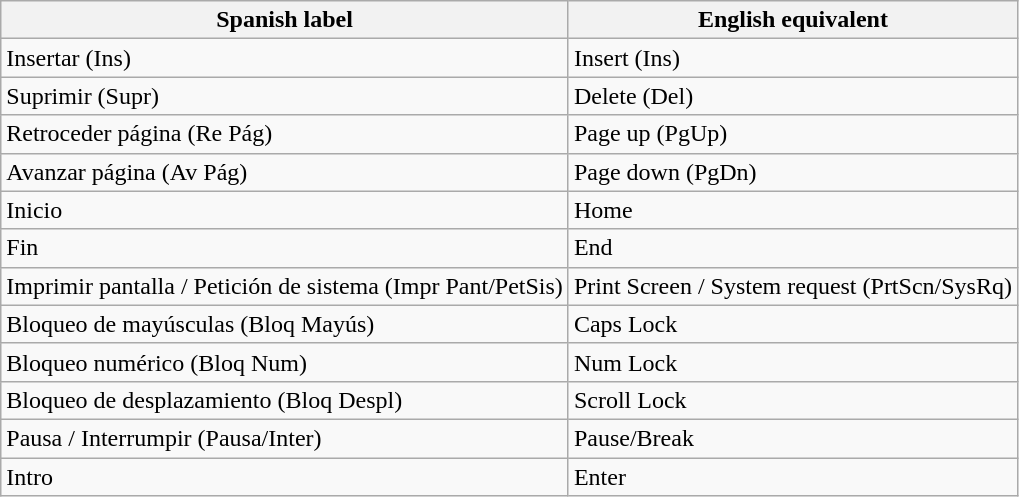<table class="wikitable">
<tr>
<th>Spanish label</th>
<th>English equivalent</th>
</tr>
<tr>
<td>Insertar (Ins)</td>
<td>Insert (Ins)</td>
</tr>
<tr>
<td>Suprimir (Supr)</td>
<td>Delete (Del)</td>
</tr>
<tr>
<td>Retroceder página (Re Pág)</td>
<td>Page up (PgUp)</td>
</tr>
<tr>
<td>Avanzar página (Av Pág)</td>
<td>Page down (PgDn)</td>
</tr>
<tr>
<td>Inicio</td>
<td>Home</td>
</tr>
<tr>
<td>Fin</td>
<td>End</td>
</tr>
<tr>
<td>Imprimir pantalla / Petición de sistema (Impr Pant/PetSis)</td>
<td>Print Screen / System request (PrtScn/SysRq)</td>
</tr>
<tr>
<td>Bloqueo de mayúsculas (Bloq Mayús)</td>
<td>Caps Lock</td>
</tr>
<tr>
<td>Bloqueo numérico (Bloq Num)</td>
<td>Num Lock</td>
</tr>
<tr>
<td>Bloqueo de desplazamiento (Bloq Despl)</td>
<td>Scroll Lock</td>
</tr>
<tr>
<td>Pausa / Interrumpir (Pausa/Inter)</td>
<td>Pause/Break</td>
</tr>
<tr>
<td>Intro</td>
<td>Enter</td>
</tr>
</table>
